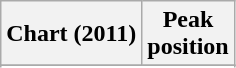<table class="wikitable sortable">
<tr>
<th>Chart (2011)</th>
<th>Peak<br>position</th>
</tr>
<tr>
</tr>
<tr>
</tr>
</table>
